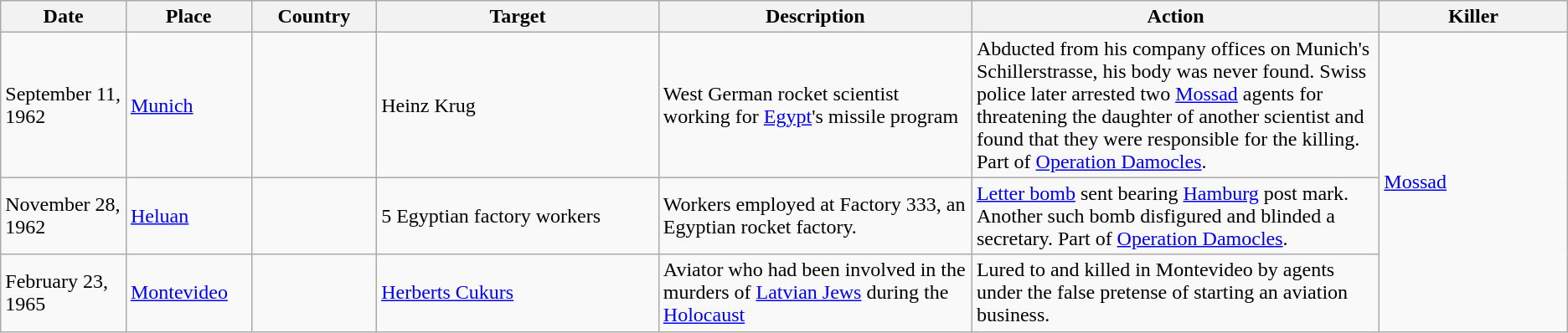<table class="wikitable sortable">
<tr>
<th style="width:8%;">Date</th>
<th style="width:8%;">Place</th>
<th style="width:8%;">Country</th>
<th style="width:18%;">Target</th>
<th style="width:20%;">Description</th>
<th>Action</th>
<th style="width:12%;">Killer</th>
</tr>
<tr>
<td>September 11, 1962</td>
<td><a href='#'>Munich</a></td>
<td></td>
<td>Heinz Krug</td>
<td>West German rocket scientist working for <a href='#'>Egypt</a>'s missile program</td>
<td>Abducted from his company offices on Munich's Schillerstrasse, his body was never found. Swiss police later arrested two <a href='#'>Mossad</a> agents for threatening the daughter of another scientist and found that they were responsible for the killing. Part of <a href='#'>Operation Damocles</a>.</td>
<td rowspan=3><a href='#'>Mossad</a></td>
</tr>
<tr>
<td>November 28, 1962</td>
<td><a href='#'>Heluan</a></td>
<td></td>
<td>5 Egyptian factory workers</td>
<td>Workers employed at Factory 333, an Egyptian rocket factory.</td>
<td><a href='#'>Letter bomb</a> sent bearing <a href='#'>Hamburg</a> post mark. Another such bomb disfigured and blinded a secretary. Part of <a href='#'>Operation Damocles</a>.</td>
</tr>
<tr>
<td>February 23, 1965</td>
<td><a href='#'>Montevideo</a></td>
<td></td>
<td><a href='#'>Herberts Cukurs</a></td>
<td>Aviator who had been involved in the murders of <a href='#'>Latvian Jews</a> during the <a href='#'>Holocaust</a></td>
<td>Lured to and killed in Montevideo by agents under the false pretense of starting an aviation business.</td>
</tr>
</table>
